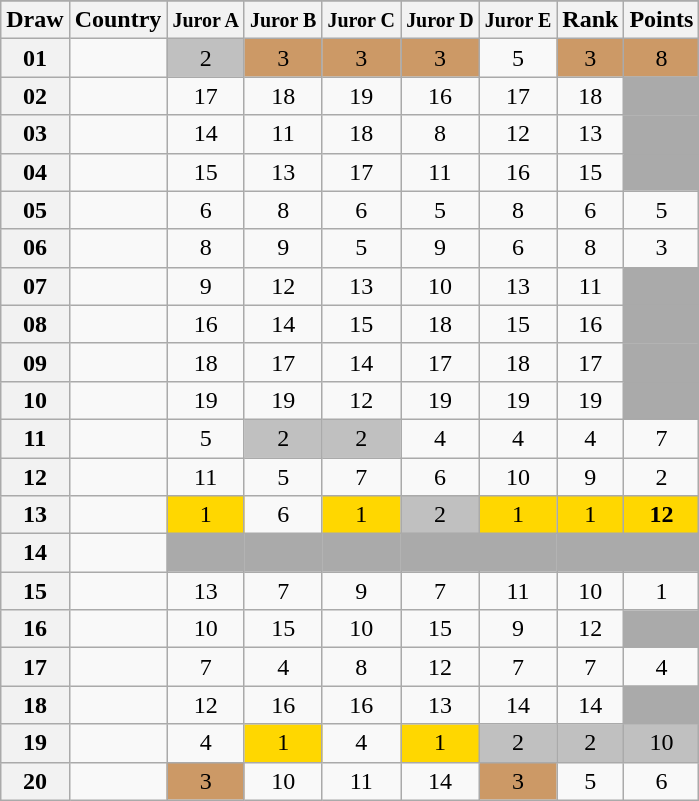<table class="sortable wikitable collapsible plainrowheaders" style="text-align:center;">
<tr>
</tr>
<tr>
<th scope="col">Draw</th>
<th scope="col">Country</th>
<th scope="col"><small>Juror A</small></th>
<th scope="col"><small>Juror B</small></th>
<th scope="col"><small>Juror C</small></th>
<th scope="col"><small>Juror D</small></th>
<th scope="col"><small>Juror E</small></th>
<th scope="col">Rank</th>
<th scope="col">Points</th>
</tr>
<tr>
<th scope="row" style="text-align:center;">01</th>
<td style="text-align:left;"></td>
<td style="background:silver;">2</td>
<td style="background:#CC9966;">3</td>
<td style="background:#CC9966;">3</td>
<td style="background:#CC9966;">3</td>
<td>5</td>
<td style="background:#CC9966;">3</td>
<td style="background:#CC9966;">8</td>
</tr>
<tr>
<th scope="row" style="text-align:center;">02</th>
<td style="text-align:left;"></td>
<td>17</td>
<td>18</td>
<td>19</td>
<td>16</td>
<td>17</td>
<td>18</td>
<td style="background:#AAAAAA;"></td>
</tr>
<tr>
<th scope="row" style="text-align:center;">03</th>
<td style="text-align:left;"></td>
<td>14</td>
<td>11</td>
<td>18</td>
<td>8</td>
<td>12</td>
<td>13</td>
<td style="background:#AAAAAA;"></td>
</tr>
<tr>
<th scope="row" style="text-align:center;">04</th>
<td style="text-align:left;"></td>
<td>15</td>
<td>13</td>
<td>17</td>
<td>11</td>
<td>16</td>
<td>15</td>
<td style="background:#AAAAAA;"></td>
</tr>
<tr>
<th scope="row" style="text-align:center;">05</th>
<td style="text-align:left;"></td>
<td>6</td>
<td>8</td>
<td>6</td>
<td>5</td>
<td>8</td>
<td>6</td>
<td>5</td>
</tr>
<tr>
<th scope="row" style="text-align:center;">06</th>
<td style="text-align:left;"></td>
<td>8</td>
<td>9</td>
<td>5</td>
<td>9</td>
<td>6</td>
<td>8</td>
<td>3</td>
</tr>
<tr>
<th scope="row" style="text-align:center;">07</th>
<td style="text-align:left;"></td>
<td>9</td>
<td>12</td>
<td>13</td>
<td>10</td>
<td>13</td>
<td>11</td>
<td style="background:#AAAAAA;"></td>
</tr>
<tr>
<th scope="row" style="text-align:center;">08</th>
<td style="text-align:left;"></td>
<td>16</td>
<td>14</td>
<td>15</td>
<td>18</td>
<td>15</td>
<td>16</td>
<td style="background:#AAAAAA;"></td>
</tr>
<tr>
<th scope="row" style="text-align:center;">09</th>
<td style="text-align:left;"></td>
<td>18</td>
<td>17</td>
<td>14</td>
<td>17</td>
<td>18</td>
<td>17</td>
<td style="background:#AAAAAA;"></td>
</tr>
<tr>
<th scope="row" style="text-align:center;">10</th>
<td style="text-align:left;"></td>
<td>19</td>
<td>19</td>
<td>12</td>
<td>19</td>
<td>19</td>
<td>19</td>
<td style="background:#AAAAAA;"></td>
</tr>
<tr>
<th scope="row" style="text-align:center;">11</th>
<td style="text-align:left;"></td>
<td>5</td>
<td style="background:silver;">2</td>
<td style="background:silver;">2</td>
<td>4</td>
<td>4</td>
<td>4</td>
<td>7</td>
</tr>
<tr>
<th scope="row" style="text-align:center;">12</th>
<td style="text-align:left;"></td>
<td>11</td>
<td>5</td>
<td>7</td>
<td>6</td>
<td>10</td>
<td>9</td>
<td>2</td>
</tr>
<tr>
<th scope="row" style="text-align:center;">13</th>
<td style="text-align:left;"></td>
<td style="background:gold;">1</td>
<td>6</td>
<td style="background:gold;">1</td>
<td style="background:silver;">2</td>
<td style="background:gold;">1</td>
<td style="background:gold;">1</td>
<td style="background:gold;"><strong>12</strong></td>
</tr>
<tr class="sortbottom">
<th scope="row" style="text-align:center;">14</th>
<td style="text-align:left;"></td>
<td style="background:#AAAAAA;"></td>
<td style="background:#AAAAAA;"></td>
<td style="background:#AAAAAA;"></td>
<td style="background:#AAAAAA;"></td>
<td style="background:#AAAAAA;"></td>
<td style="background:#AAAAAA;"></td>
<td style="background:#AAAAAA;"></td>
</tr>
<tr>
<th scope="row" style="text-align:center;">15</th>
<td style="text-align:left;"></td>
<td>13</td>
<td>7</td>
<td>9</td>
<td>7</td>
<td>11</td>
<td>10</td>
<td>1</td>
</tr>
<tr>
<th scope="row" style="text-align:center;">16</th>
<td style="text-align:left;"></td>
<td>10</td>
<td>15</td>
<td>10</td>
<td>15</td>
<td>9</td>
<td>12</td>
<td style="background:#AAAAAA;"></td>
</tr>
<tr>
<th scope="row" style="text-align:center;">17</th>
<td style="text-align:left;"></td>
<td>7</td>
<td>4</td>
<td>8</td>
<td>12</td>
<td>7</td>
<td>7</td>
<td>4</td>
</tr>
<tr>
<th scope="row" style="text-align:center;">18</th>
<td style="text-align:left;"></td>
<td>12</td>
<td>16</td>
<td>16</td>
<td>13</td>
<td>14</td>
<td>14</td>
<td style="background:#AAAAAA;"></td>
</tr>
<tr>
<th scope="row" style="text-align:center;">19</th>
<td style="text-align:left;"></td>
<td>4</td>
<td style="background:gold;">1</td>
<td>4</td>
<td style="background:gold;">1</td>
<td style="background:silver;">2</td>
<td style="background:silver;">2</td>
<td style="background:silver;">10</td>
</tr>
<tr>
<th scope="row" style="text-align:center;">20</th>
<td style="text-align:left;"></td>
<td style="background:#CC9966;">3</td>
<td>10</td>
<td>11</td>
<td>14</td>
<td style="background:#CC9966;">3</td>
<td>5</td>
<td>6</td>
</tr>
</table>
